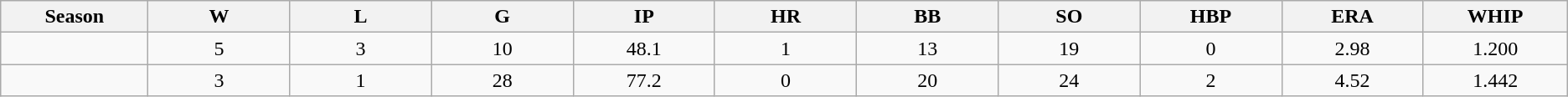<table class="wikitable">
<tr>
<th bgcolor="#DDDDFF" width="4%">Season</th>
<th bgcolor="#DDDDFF" width="4%">W</th>
<th bgcolor="#DDDDFF" width="4%">L</th>
<th bgcolor="#DDDDFF" width="4%">G</th>
<th bgcolor="#DDDDFF" width="4%">IP</th>
<th bgcolor="#DDDDFF" width="4%">HR</th>
<th bgcolor="#DDDDFF" width="4%">BB</th>
<th bgcolor="#DDDDFF" width="4%">SO</th>
<th bgcolor="#DDDDFF" width="4%">HBP</th>
<th bgcolor="#DDDDFF" width="4%">ERA</th>
<th bgcolor="#DDDDFF" width="4%">WHIP</th>
</tr>
<tr align="center">
<td></td>
<td>5</td>
<td>3</td>
<td>10</td>
<td>48.1</td>
<td>1</td>
<td>13</td>
<td>19</td>
<td>0</td>
<td>2.98</td>
<td>1.200</td>
</tr>
<tr align="center">
<td></td>
<td>3</td>
<td>1</td>
<td>28</td>
<td>77.2</td>
<td>0</td>
<td>20</td>
<td>24</td>
<td>2</td>
<td>4.52</td>
<td>1.442</td>
</tr>
</table>
